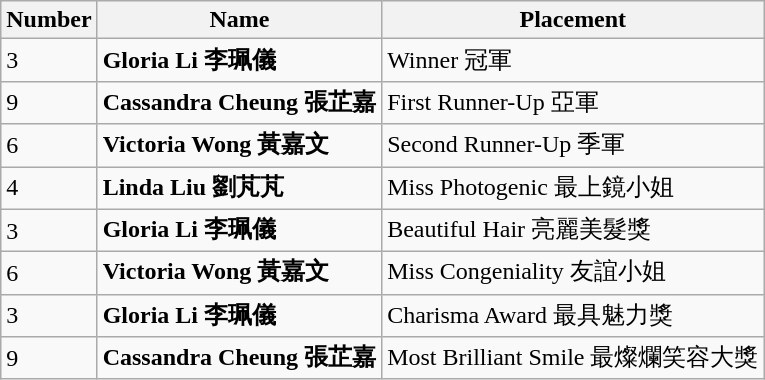<table class="wikitable">
<tr>
<th><strong>Number</strong></th>
<th><strong>Name</strong></th>
<th><strong>Placement</strong></th>
</tr>
<tr>
<td>3</td>
<td><strong>Gloria Li 李珮儀</strong></td>
<td>Winner 冠軍</td>
</tr>
<tr>
<td>9</td>
<td><strong>Cassandra Cheung 張芷嘉</strong></td>
<td>First Runner-Up 亞軍</td>
</tr>
<tr>
<td>6</td>
<td><strong>Victoria Wong 黃嘉文</strong></td>
<td>Second Runner-Up 季軍</td>
</tr>
<tr>
<td>4</td>
<td><strong>Linda Liu 劉芃芃</strong></td>
<td>Miss Photogenic 最上鏡小姐</td>
</tr>
<tr>
<td>3</td>
<td><strong>Gloria Li 李珮儀</strong></td>
<td>Beautiful Hair 亮麗美髮獎</td>
</tr>
<tr>
<td>6</td>
<td><strong>Victoria Wong 黃嘉文</strong></td>
<td>Miss Congeniality 友誼小姐</td>
</tr>
<tr>
<td>3</td>
<td><strong>Gloria Li 李珮儀</strong></td>
<td>Charisma Award 最具魅力獎</td>
</tr>
<tr>
<td>9</td>
<td><strong>Cassandra Cheung 張芷嘉</strong></td>
<td>Most Brilliant Smile 最燦爛笑容大獎</td>
</tr>
</table>
